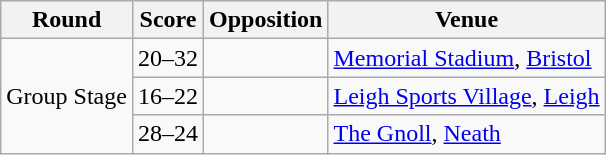<table class="wikitable">
<tr>
<th>Round</th>
<th>Score</th>
<th>Opposition</th>
<th>Venue</th>
</tr>
<tr>
<td rowspan="3">Group Stage</td>
<td>20–32</td>
<td></td>
<td><a href='#'>Memorial Stadium</a>, <a href='#'>Bristol</a></td>
</tr>
<tr>
<td>16–22</td>
<td></td>
<td><a href='#'>Leigh Sports Village</a>, <a href='#'>Leigh</a></td>
</tr>
<tr>
<td>28–24</td>
<td></td>
<td><a href='#'>The Gnoll</a>, <a href='#'>Neath</a></td>
</tr>
</table>
